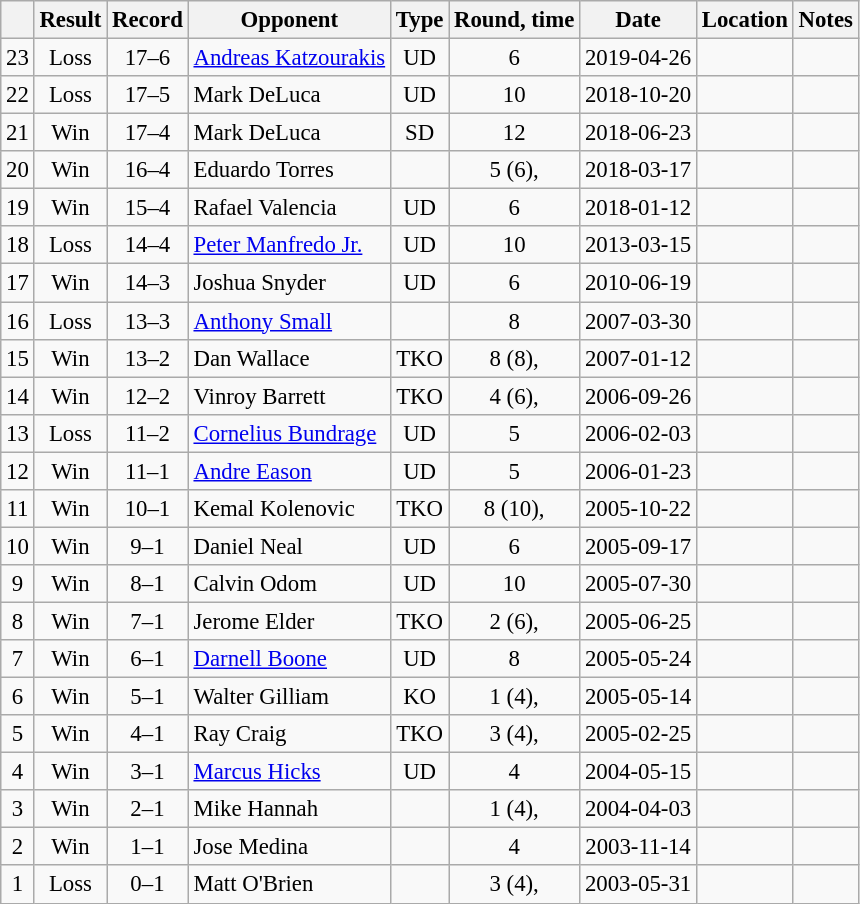<table class="wikitable" style="text-align:center; font-size:95%">
<tr>
<th></th>
<th>Result</th>
<th>Record</th>
<th>Opponent</th>
<th>Type</th>
<th>Round, time</th>
<th>Date</th>
<th>Location</th>
<th>Notes</th>
</tr>
<tr>
<td>23</td>
<td>Loss</td>
<td>17–6</td>
<td style="text-align:left;"> <a href='#'>Andreas Katzourakis</a></td>
<td>UD</td>
<td>6</td>
<td>2019-04-26</td>
<td style="text-align:left;"> </td>
<td style="text-align:left;"></td>
</tr>
<tr>
<td>22</td>
<td>Loss</td>
<td>17–5</td>
<td style="text-align:left;"> Mark DeLuca</td>
<td>UD</td>
<td>10</td>
<td>2018-10-20</td>
<td style="text-align:left;"> </td>
<td style="text-align:left;"></td>
</tr>
<tr>
<td>21</td>
<td>Win</td>
<td>17–4</td>
<td style="text-align:left;"> Mark DeLuca</td>
<td>SD</td>
<td>12</td>
<td>2018-06-23</td>
<td style="text-align:left;"> </td>
<td style="text-align:left;"></td>
</tr>
<tr>
<td>20</td>
<td>Win</td>
<td>16–4</td>
<td style="text-align:left;"> Eduardo Torres</td>
<td></td>
<td>5 (6), </td>
<td>2018-03-17</td>
<td style="text-align:left;"> </td>
<td style="text-align:left;"></td>
</tr>
<tr>
<td>19</td>
<td>Win</td>
<td>15–4</td>
<td style="text-align:left;"> Rafael Valencia</td>
<td>UD</td>
<td>6</td>
<td>2018-01-12</td>
<td style="text-align:left;"> </td>
<td style="text-align:left;"></td>
</tr>
<tr>
<td>18</td>
<td>Loss</td>
<td>14–4</td>
<td style="text-align:left;"> <a href='#'>Peter Manfredo Jr.</a></td>
<td>UD</td>
<td>10</td>
<td>2013-03-15</td>
<td style="text-align:left;"> </td>
<td style="text-align:left;"></td>
</tr>
<tr>
<td>17</td>
<td>Win</td>
<td>14–3</td>
<td style="text-align:left;"> Joshua Snyder</td>
<td>UD</td>
<td>6</td>
<td>2010-06-19</td>
<td style="text-align:left;"> </td>
<td style="text-align:left;"></td>
</tr>
<tr>
<td>16</td>
<td>Loss</td>
<td>13–3</td>
<td style="text-align:left;"> <a href='#'>Anthony Small</a></td>
<td></td>
<td>8</td>
<td>2007-03-30</td>
<td style="text-align:left;"> </td>
<td style="text-align:left;"></td>
</tr>
<tr>
<td>15</td>
<td>Win</td>
<td>13–2</td>
<td style="text-align:left;"> Dan Wallace</td>
<td>TKO</td>
<td>8 (8), </td>
<td>2007-01-12</td>
<td style="text-align:left;"> </td>
<td style="text-align:left;"></td>
</tr>
<tr>
<td>14</td>
<td>Win</td>
<td>12–2</td>
<td style="text-align:left;"> Vinroy Barrett</td>
<td>TKO</td>
<td>4 (6), </td>
<td>2006-09-26</td>
<td style="text-align:left;"> </td>
<td style="text-align:left;"></td>
</tr>
<tr>
<td>13</td>
<td>Loss</td>
<td>11–2</td>
<td style="text-align:left;"> <a href='#'>Cornelius Bundrage</a></td>
<td>UD</td>
<td>5</td>
<td>2006-02-03</td>
<td style="text-align:left;"> </td>
<td style="text-align:left;"></td>
</tr>
<tr>
<td>12</td>
<td>Win</td>
<td>11–1</td>
<td style="text-align:left;"> <a href='#'>Andre Eason</a></td>
<td>UD</td>
<td>5</td>
<td>2006-01-23</td>
<td style="text-align:left;"> </td>
<td style="text-align:left;"></td>
</tr>
<tr>
<td>11</td>
<td>Win</td>
<td>10–1</td>
<td style="text-align:left;"> Kemal Kolenovic</td>
<td>TKO</td>
<td>8 (10), </td>
<td>2005-10-22</td>
<td style="text-align:left;"> </td>
<td style="text-align:left;"></td>
</tr>
<tr>
<td>10</td>
<td>Win</td>
<td>9–1</td>
<td style="text-align:left;"> Daniel Neal</td>
<td>UD</td>
<td>6</td>
<td>2005-09-17</td>
<td style="text-align:left;"> </td>
<td style="text-align:left;"></td>
</tr>
<tr>
<td>9</td>
<td>Win</td>
<td>8–1</td>
<td style="text-align:left;"> Calvin Odom</td>
<td>UD</td>
<td>10</td>
<td>2005-07-30</td>
<td style="text-align:left;"> </td>
<td style="text-align:left;"></td>
</tr>
<tr>
<td>8</td>
<td>Win</td>
<td>7–1</td>
<td style="text-align:left;"> Jerome Elder</td>
<td>TKO</td>
<td>2 (6), </td>
<td>2005-06-25</td>
<td style="text-align:left;"> </td>
<td style="text-align:left;"></td>
</tr>
<tr>
<td>7</td>
<td>Win</td>
<td>6–1</td>
<td style="text-align:left;"> <a href='#'>Darnell Boone</a></td>
<td>UD</td>
<td>8</td>
<td>2005-05-24</td>
<td style="text-align:left;"> </td>
<td style="text-align:left;"></td>
</tr>
<tr>
<td>6</td>
<td>Win</td>
<td>5–1</td>
<td style="text-align:left;"> Walter Gilliam</td>
<td>KO</td>
<td>1 (4), </td>
<td>2005-05-14</td>
<td style="text-align:left;"> </td>
<td style="text-align:left;"></td>
</tr>
<tr>
<td>5</td>
<td>Win</td>
<td>4–1</td>
<td style="text-align:left;"> Ray Craig</td>
<td>TKO</td>
<td>3 (4), </td>
<td>2005-02-25</td>
<td style="text-align:left;"> </td>
<td style="text-align:left;"></td>
</tr>
<tr>
<td>4</td>
<td>Win</td>
<td>3–1</td>
<td style="text-align:left;"> <a href='#'>Marcus Hicks</a></td>
<td>UD</td>
<td>4</td>
<td>2004-05-15</td>
<td style="text-align:left;"> </td>
<td style="text-align:left;"></td>
</tr>
<tr>
<td>3</td>
<td>Win</td>
<td>2–1</td>
<td style="text-align:left;"> Mike Hannah</td>
<td></td>
<td>1 (4), </td>
<td>2004-04-03</td>
<td style="text-align:left;"> </td>
<td style="text-align:left;"></td>
</tr>
<tr>
<td>2</td>
<td>Win</td>
<td>1–1</td>
<td style="text-align:left;"> Jose Medina</td>
<td></td>
<td>4</td>
<td>2003-11-14</td>
<td style="text-align:left;"> </td>
<td style="text-align:left;"></td>
</tr>
<tr>
<td>1</td>
<td>Loss</td>
<td>0–1</td>
<td style="text-align:left;"> Matt O'Brien</td>
<td></td>
<td>3 (4), </td>
<td>2003-05-31</td>
<td style="text-align:left;"> </td>
<td style="text-align:left;"></td>
</tr>
</table>
